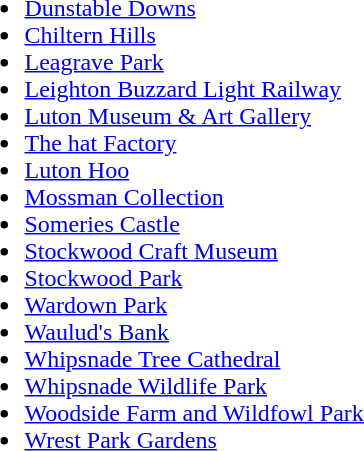<table>
<tr>
<td valign="top"><br><ul><li>  <a href='#'>Dunstable Downs</a></li><li>  <a href='#'>Chiltern Hills</a></li><li>  <a href='#'>Leagrave Park</a></li><li>  <a href='#'>Leighton Buzzard Light Railway</a></li><li> <a href='#'>Luton Museum & Art Gallery</a></li><li><a href='#'>The hat Factory</a></li><li>  <a href='#'>Luton Hoo</a></li><li> <a href='#'>Mossman Collection</a></li><li>  <a href='#'>Someries Castle</a></li><li>  <a href='#'>Stockwood Craft Museum</a></li><li> <a href='#'>Stockwood Park</a></li><li> <a href='#'>Wardown Park</a></li><li>  <a href='#'>Waulud's Bank</a></li><li> <a href='#'>Whipsnade Tree Cathedral</a></li><li>  <a href='#'>Whipsnade Wildlife Park</a></li><li><a href='#'>Woodside Farm and Wildfowl Park</a></li><li> <a href='#'>Wrest Park Gardens</a></li></ul></td>
</tr>
</table>
